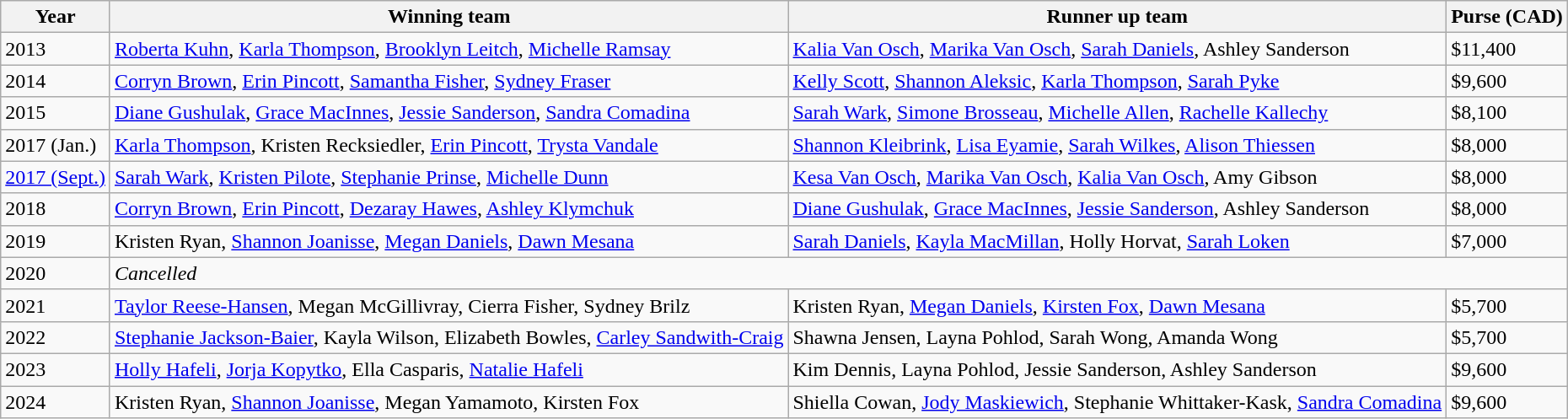<table class="wikitable">
<tr>
<th scope="col">Year</th>
<th scope="col">Winning team</th>
<th scope="col">Runner up team</th>
<th scope="col">Purse (CAD)</th>
</tr>
<tr>
<td>2013</td>
<td> <a href='#'>Roberta Kuhn</a>, <a href='#'>Karla Thompson</a>, <a href='#'>Brooklyn Leitch</a>, <a href='#'>Michelle Ramsay</a></td>
<td> <a href='#'>Kalia Van Osch</a>, <a href='#'>Marika Van Osch</a>, <a href='#'>Sarah Daniels</a>, Ashley Sanderson</td>
<td>$11,400</td>
</tr>
<tr>
<td>2014</td>
<td> <a href='#'>Corryn Brown</a>, <a href='#'>Erin Pincott</a>, <a href='#'>Samantha Fisher</a>, <a href='#'>Sydney Fraser</a></td>
<td> <a href='#'>Kelly Scott</a>, <a href='#'>Shannon Aleksic</a>, <a href='#'>Karla Thompson</a>, <a href='#'>Sarah Pyke</a></td>
<td>$9,600</td>
</tr>
<tr>
<td>2015</td>
<td> <a href='#'>Diane Gushulak</a>, <a href='#'>Grace MacInnes</a>, <a href='#'>Jessie Sanderson</a>, <a href='#'>Sandra Comadina</a></td>
<td> <a href='#'>Sarah Wark</a>, <a href='#'>Simone Brosseau</a>, <a href='#'>Michelle Allen</a>, <a href='#'>Rachelle Kallechy</a></td>
<td>$8,100</td>
</tr>
<tr>
<td>2017 (Jan.)</td>
<td> <a href='#'>Karla Thompson</a>, Kristen Recksiedler, <a href='#'>Erin Pincott</a>, <a href='#'>Trysta Vandale</a></td>
<td> <a href='#'>Shannon Kleibrink</a>, <a href='#'>Lisa Eyamie</a>, <a href='#'>Sarah Wilkes</a>, <a href='#'>Alison Thiessen</a></td>
<td>$8,000</td>
</tr>
<tr>
<td><a href='#'>2017 (Sept.)</a></td>
<td> <a href='#'>Sarah Wark</a>, <a href='#'>Kristen Pilote</a>, <a href='#'>Stephanie Prinse</a>, <a href='#'>Michelle Dunn</a></td>
<td> <a href='#'>Kesa Van Osch</a>, <a href='#'>Marika Van Osch</a>, <a href='#'>Kalia Van Osch</a>, Amy Gibson</td>
<td>$8,000</td>
</tr>
<tr>
<td>2018</td>
<td> <a href='#'>Corryn Brown</a>, <a href='#'>Erin Pincott</a>, <a href='#'>Dezaray Hawes</a>, <a href='#'>Ashley Klymchuk</a></td>
<td> <a href='#'>Diane Gushulak</a>, <a href='#'>Grace MacInnes</a>, <a href='#'>Jessie Sanderson</a>, Ashley Sanderson</td>
<td>$8,000</td>
</tr>
<tr>
<td>2019</td>
<td> Kristen Ryan, <a href='#'>Shannon Joanisse</a>, <a href='#'>Megan Daniels</a>, <a href='#'>Dawn Mesana</a></td>
<td> <a href='#'>Sarah Daniels</a>, <a href='#'>Kayla MacMillan</a>, Holly Horvat, <a href='#'>Sarah Loken</a></td>
<td>$7,000</td>
</tr>
<tr>
<td>2020</td>
<td colspan="3"><em>Cancelled</em></td>
</tr>
<tr>
<td>2021</td>
<td> <a href='#'>Taylor Reese-Hansen</a>, Megan McGillivray, Cierra Fisher, Sydney Brilz</td>
<td> Kristen Ryan, <a href='#'>Megan Daniels</a>, <a href='#'>Kirsten Fox</a>, <a href='#'>Dawn Mesana</a></td>
<td>$5,700</td>
</tr>
<tr>
<td>2022</td>
<td> <a href='#'>Stephanie Jackson-Baier</a>, Kayla Wilson, Elizabeth Bowles, <a href='#'>Carley Sandwith-Craig</a></td>
<td> Shawna Jensen, Layna Pohlod, Sarah Wong, Amanda Wong</td>
<td>$5,700</td>
</tr>
<tr>
<td>2023</td>
<td> <a href='#'>Holly Hafeli</a>, <a href='#'>Jorja Kopytko</a>, Ella Casparis, <a href='#'>Natalie Hafeli</a></td>
<td> Kim Dennis, Layna Pohlod, Jessie Sanderson, Ashley Sanderson</td>
<td>$9,600</td>
</tr>
<tr>
<td>2024</td>
<td> Kristen Ryan, <a href='#'>Shannon Joanisse</a>, Megan Yamamoto, Kirsten Fox</td>
<td> Shiella Cowan, <a href='#'>Jody Maskiewich</a>, Stephanie Whittaker-Kask, <a href='#'>Sandra Comadina</a></td>
<td>$9,600</td>
</tr>
</table>
